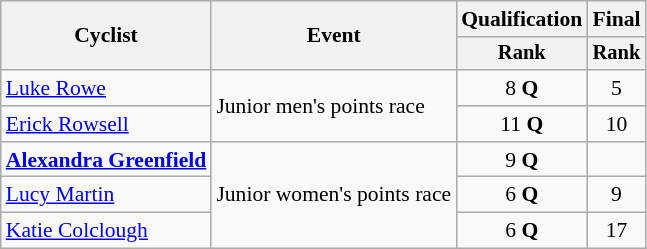<table class="wikitable" style="font-size:90%">
<tr>
<th rowspan="2">Cyclist</th>
<th rowspan="2">Event</th>
<th>Qualification</th>
<th>Final</th>
</tr>
<tr style="font-size:95%">
<th>Rank</th>
<th>Rank</th>
</tr>
<tr align=center>
<td align=left><a href='#'>Luke Rowe</a></td>
<td align=left rowspan=2>Junior men's points race</td>
<td>8 <strong>Q</strong></td>
<td>5</td>
</tr>
<tr align=center>
<td align=left><a href='#'>Erick Rowsell</a></td>
<td>11 <strong>Q</strong></td>
<td>10</td>
</tr>
<tr align=center>
<td align=left><strong><a href='#'>Alexandra Greenfield</a></strong></td>
<td align=left rowspan=3>Junior women's points race</td>
<td>9 <strong>Q</strong></td>
<td></td>
</tr>
<tr align=center>
<td align=left><a href='#'>Lucy Martin</a></td>
<td>6 <strong>Q</strong></td>
<td>9</td>
</tr>
<tr align=center>
<td align=left><a href='#'>Katie Colclough</a></td>
<td>6 <strong>Q</strong></td>
<td>17</td>
</tr>
</table>
